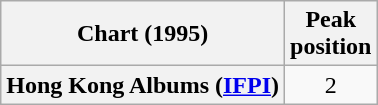<table class="wikitable plainrowheaders">
<tr>
<th scope="col">Chart (1995)</th>
<th scope="col">Peak<br>position</th>
</tr>
<tr>
<th scope="row">Hong Kong Albums (<a href='#'>IFPI</a>)</th>
<td align="center">2</td>
</tr>
</table>
